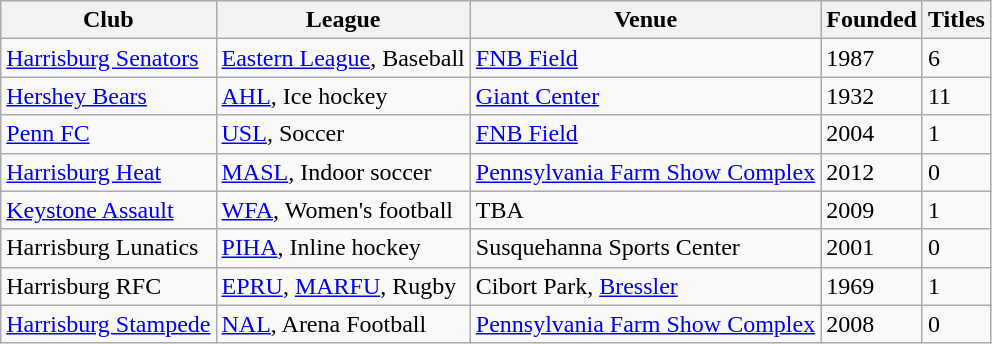<table class="wikitable sortable">
<tr>
<th>Club</th>
<th>League</th>
<th>Venue</th>
<th>Founded</th>
<th>Titles</th>
</tr>
<tr>
<td><a href='#'>Harrisburg Senators</a></td>
<td><a href='#'>Eastern League</a>, Baseball</td>
<td><a href='#'>FNB Field</a></td>
<td>1987</td>
<td>6</td>
</tr>
<tr>
<td><a href='#'>Hershey Bears</a></td>
<td><a href='#'>AHL</a>, Ice hockey</td>
<td><a href='#'>Giant Center</a></td>
<td>1932</td>
<td>11</td>
</tr>
<tr>
<td><a href='#'>Penn FC</a></td>
<td><a href='#'>USL</a>, Soccer</td>
<td><a href='#'>FNB Field</a></td>
<td>2004</td>
<td>1</td>
</tr>
<tr>
<td><a href='#'>Harrisburg Heat</a></td>
<td><a href='#'>MASL</a>, Indoor soccer</td>
<td><a href='#'>Pennsylvania Farm Show Complex</a></td>
<td>2012</td>
<td>0</td>
</tr>
<tr>
<td><a href='#'>Keystone Assault</a></td>
<td><a href='#'>WFA</a>, Women's football</td>
<td>TBA</td>
<td>2009</td>
<td>1</td>
</tr>
<tr>
<td>Harrisburg Lunatics</td>
<td><a href='#'>PIHA</a>, Inline hockey</td>
<td>Susquehanna Sports Center</td>
<td>2001</td>
<td>0</td>
</tr>
<tr>
<td>Harrisburg RFC</td>
<td><a href='#'>EPRU</a>, <a href='#'>MARFU</a>, Rugby</td>
<td>Cibort Park, <a href='#'>Bressler</a></td>
<td>1969</td>
<td>1</td>
</tr>
<tr>
<td><a href='#'>Harrisburg Stampede</a></td>
<td><a href='#'>NAL</a>, Arena Football</td>
<td><a href='#'>Pennsylvania Farm Show Complex</a></td>
<td>2008</td>
<td>0</td>
</tr>
</table>
